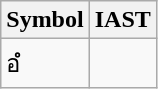<table class="wikitable">
<tr>
<th>Symbol</th>
<th>IAST</th>
</tr>
<tr>
<td>อํ</td>
<td></td>
</tr>
</table>
